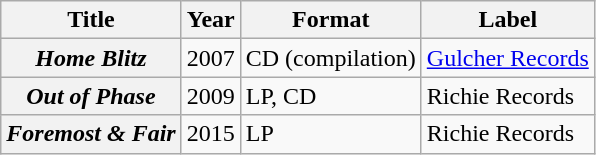<table class="wikitable" border="1">
<tr>
<th scope="col">Title</th>
<th scope="col">Year</th>
<th scope="col">Format</th>
<th scope="col">Label</th>
</tr>
<tr>
<th scope="row"><em>Home Blitz</em></th>
<td>2007</td>
<td>CD (compilation)</td>
<td><a href='#'>Gulcher Records</a></td>
</tr>
<tr>
<th scope="row"><em>Out of Phase</em></th>
<td>2009</td>
<td>LP, CD</td>
<td>Richie Records</td>
</tr>
<tr>
<th scope="row"><em>Foremost & Fair</em></th>
<td>2015</td>
<td>LP</td>
<td>Richie Records</td>
</tr>
</table>
